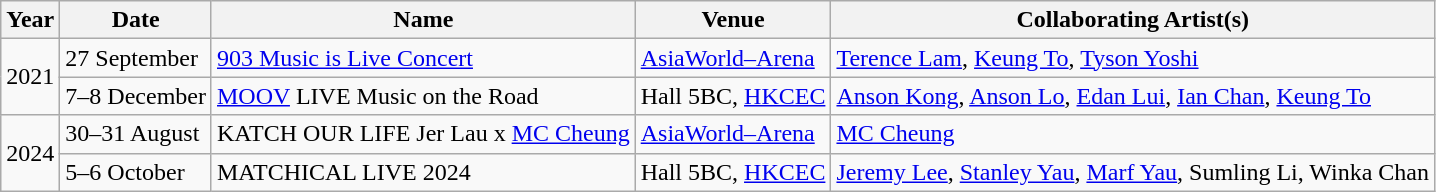<table class="wikitable">
<tr>
<th>Year</th>
<th>Date</th>
<th>Name</th>
<th>Venue</th>
<th>Collaborating Artist(s)</th>
</tr>
<tr>
<td rowspan="2">2021</td>
<td>27 September</td>
<td><a href='#'>903 Music is Live Concert</a></td>
<td><a href='#'>AsiaWorld–Arena</a></td>
<td><a href='#'>Terence Lam</a>, <a href='#'>Keung To</a>, <a href='#'>Tyson Yoshi</a></td>
</tr>
<tr>
<td>7–8 December</td>
<td><a href='#'>MOOV</a> LIVE Music on the Road</td>
<td>Hall 5BC, <a href='#'>HKCEC</a></td>
<td><a href='#'>Anson Kong</a>, <a href='#'>Anson Lo</a>, <a href='#'>Edan Lui</a>, <a href='#'>Ian Chan</a>, <a href='#'>Keung To</a></td>
</tr>
<tr>
<td rowspan="2">2024</td>
<td>30–31 August</td>
<td>KATCH OUR LIFE Jer Lau x <a href='#'>MC Cheung</a></td>
<td><a href='#'>AsiaWorld–Arena</a></td>
<td><a href='#'>MC Cheung</a></td>
</tr>
<tr>
<td>5–6 October</td>
<td>MATCHICAL LIVE 2024</td>
<td>Hall 5BC, <a href='#'>HKCEC</a></td>
<td><a href='#'>Jeremy Lee</a>, <a href='#'>Stanley Yau</a>, <a href='#'>Marf Yau</a>, Sumling Li, Winka Chan</td>
</tr>
</table>
